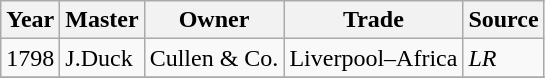<table class=" wikitable">
<tr>
<th>Year</th>
<th>Master</th>
<th>Owner</th>
<th>Trade</th>
<th>Source</th>
</tr>
<tr>
<td>1798</td>
<td>J.Duck</td>
<td>Cullen & Co.</td>
<td>Liverpool–Africa</td>
<td><em>LR</em></td>
</tr>
<tr>
</tr>
</table>
